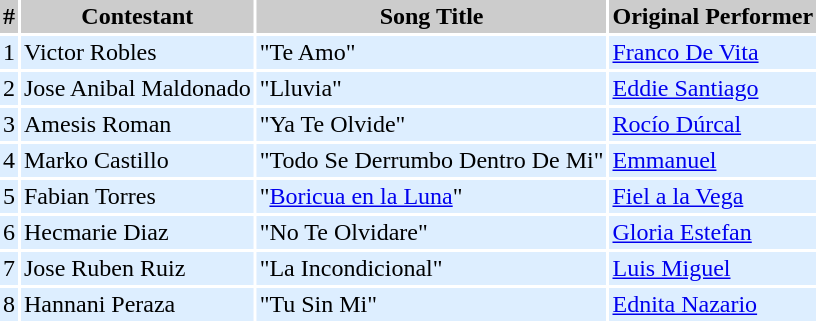<table cellpadding=2 cellspacing=2>
<tr bgcolor=#cccccc>
<th>#</th>
<th>Contestant</th>
<th>Song Title</th>
<th>Original Performer</th>
</tr>
<tr bgcolor=#DDEEFF>
<td align=center>1</td>
<td>Victor Robles</td>
<td>"Te Amo"</td>
<td><a href='#'>Franco De Vita</a></td>
</tr>
<tr bgcolor=#DDEEFF>
<td align=center>2</td>
<td>Jose Anibal Maldonado</td>
<td>"Lluvia"</td>
<td><a href='#'>Eddie Santiago</a></td>
</tr>
<tr bgcolor=#DDEEFF>
<td align=center>3</td>
<td>Amesis Roman</td>
<td>"Ya Te Olvide"</td>
<td><a href='#'>Rocío Dúrcal</a></td>
</tr>
<tr bgcolor=#DDEEFF>
<td align=center>4</td>
<td>Marko Castillo</td>
<td>"Todo Se Derrumbo Dentro De Mi"</td>
<td><a href='#'>Emmanuel</a></td>
</tr>
<tr bgcolor=#DDEEFF>
<td align=center>5</td>
<td>Fabian Torres</td>
<td>"<a href='#'>Boricua en la Luna</a>"</td>
<td><a href='#'>Fiel a la Vega</a></td>
</tr>
<tr bgcolor=#DDEEFF>
<td align=center>6</td>
<td>Hecmarie Diaz</td>
<td>"No Te Olvidare"</td>
<td><a href='#'>Gloria Estefan</a></td>
</tr>
<tr bgcolor=#DDEEFF>
<td align=center>7</td>
<td>Jose Ruben Ruiz</td>
<td>"La Incondicional"</td>
<td><a href='#'>Luis Miguel</a></td>
</tr>
<tr bgcolor=#DDEEFF>
<td align=center>8</td>
<td>Hannani Peraza</td>
<td>"Tu Sin Mi"</td>
<td><a href='#'>Ednita Nazario</a></td>
</tr>
<tr bgcolor=#DDEEFF>
</tr>
</table>
